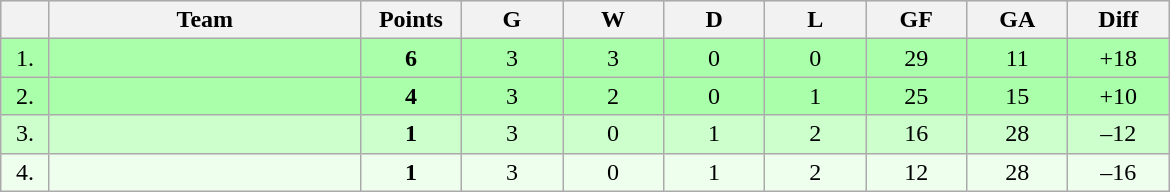<table class=wikitable style="text-align:center">
<tr bgcolor="#DCDCDC">
<th width="25"></th>
<th width="200">Team</th>
<th width="60">Points</th>
<th width="60">G</th>
<th width="60">W</th>
<th width="60">D</th>
<th width="60">L</th>
<th width="60">GF</th>
<th width="60">GA</th>
<th width="60">Diff</th>
</tr>
<tr bgcolor=#AAFFAA>
<td>1.</td>
<td align=left></td>
<td><strong>6</strong></td>
<td>3</td>
<td>3</td>
<td>0</td>
<td>0</td>
<td>29</td>
<td>11</td>
<td>+18</td>
</tr>
<tr bgcolor=#AAFFAA>
<td>2.</td>
<td align=left></td>
<td><strong>4</strong></td>
<td>3</td>
<td>2</td>
<td>0</td>
<td>1</td>
<td>25</td>
<td>15</td>
<td>+10</td>
</tr>
<tr bgcolor=#CCFFCC>
<td>3.</td>
<td align=left></td>
<td><strong>1</strong></td>
<td>3</td>
<td>0</td>
<td>1</td>
<td>2</td>
<td>16</td>
<td>28</td>
<td>–12</td>
</tr>
<tr bgcolor=#EEFFEE>
<td>4.</td>
<td align=left></td>
<td><strong>1</strong></td>
<td>3</td>
<td>0</td>
<td>1</td>
<td>2</td>
<td>12</td>
<td>28</td>
<td>–16</td>
</tr>
</table>
